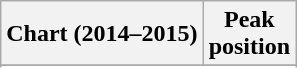<table class="wikitable sortable">
<tr>
<th align="left">Chart (2014–2015)</th>
<th align="center">Peak<br>position</th>
</tr>
<tr>
</tr>
<tr>
</tr>
<tr>
</tr>
<tr>
</tr>
<tr>
</tr>
</table>
